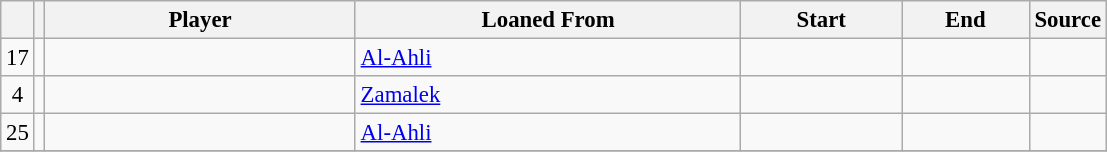<table class="wikitable plainrowheaders sortable" style="font-size:95%">
<tr>
<th></th>
<th></th>
<th scope="col" style="width:200px;"><strong>Player</strong></th>
<th scope="col" style="width:250px;"><strong>Loaned From</strong></th>
<th scope="col" style="width:100px;"><strong>Start</strong></th>
<th scope="col" style="width:78px;"><strong>End</strong></th>
<th><strong>Source</strong></th>
</tr>
<tr>
<td align=center>17</td>
<td align=center></td>
<td></td>
<td> <a href='#'>Al-Ahli</a></td>
<td align=center></td>
<td align=center></td>
<td align=center></td>
</tr>
<tr>
<td align=center>4</td>
<td align=center></td>
<td></td>
<td> <a href='#'>Zamalek</a></td>
<td align=center></td>
<td align=center></td>
<td align=center></td>
</tr>
<tr>
<td align=center>25</td>
<td align=center></td>
<td></td>
<td> <a href='#'>Al-Ahli</a></td>
<td align=center></td>
<td align=center></td>
<td align=center></td>
</tr>
<tr>
</tr>
</table>
